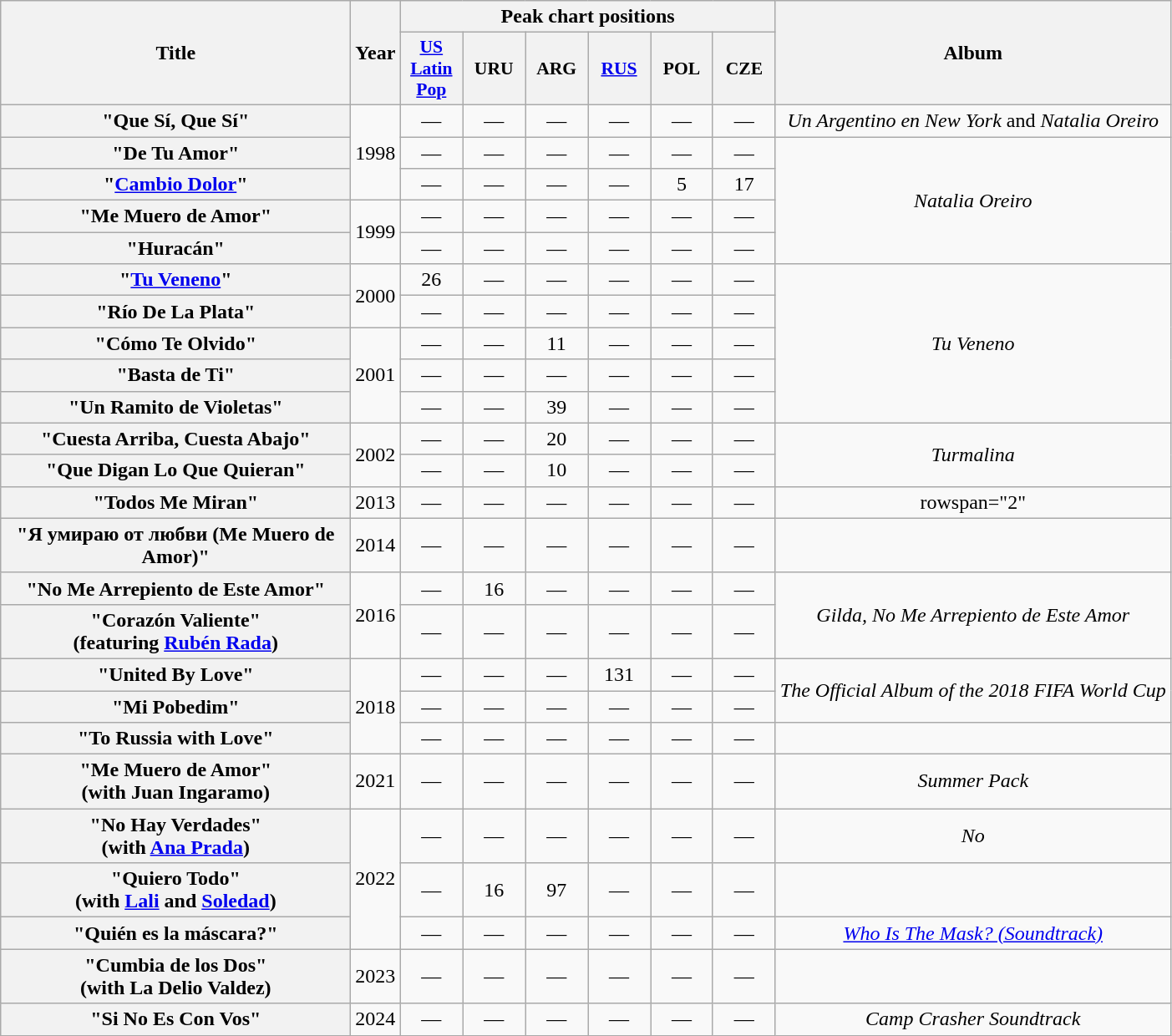<table class="wikitable plainrowheaders" style="text-align:center;">
<tr>
<th scope="col" style="width:17em;" rowspan=2>Title</th>
<th scope="col" rowspan=2>Year</th>
<th colspan="6" scope="col">Peak chart positions</th>
<th scope="col" rowspan=2>Album</th>
</tr>
<tr>
<th scope="col" style="width:3em;font-size:90%;"><a href='#'>US<br>Latin Pop</a><br></th>
<th scope="col" style="width:3em;font-size:90%;">URU<br></th>
<th scope="col" style="width:3em;font-size:90%;">ARG</th>
<th scope="col" style="width:3em;font-size:90%;"><a href='#'>RUS</a><br></th>
<th scope="col" style="width:3em;font-size:90%;">POL</th>
<th scope="col" style="width:3em;font-size:90%;">CZE</th>
</tr>
<tr>
<th scope="row">"Que Sí, Que Sí"</th>
<td rowspan=3>1998</td>
<td>—</td>
<td>—</td>
<td>—</td>
<td>—</td>
<td>—</td>
<td>—</td>
<td><em>Un Argentino en New York</em> and <em>Natalia Oreiro</em></td>
</tr>
<tr>
<th scope="row">"De Tu Amor"</th>
<td>—</td>
<td>—</td>
<td>—</td>
<td>—</td>
<td>—</td>
<td>—</td>
<td rowspan="4"><em>Natalia Oreiro</em></td>
</tr>
<tr>
<th scope="row">"<a href='#'>Cambio Dolor</a>"</th>
<td>—</td>
<td>—</td>
<td>—</td>
<td>—</td>
<td>5</td>
<td>17</td>
</tr>
<tr>
<th scope="row">"Me Muero de Amor"</th>
<td rowspan="2">1999</td>
<td>—</td>
<td>—</td>
<td>—</td>
<td>—</td>
<td>—</td>
<td>—</td>
</tr>
<tr>
<th scope="row">"Huracán"</th>
<td>—</td>
<td>—</td>
<td>—</td>
<td>—</td>
<td>—</td>
<td>—</td>
</tr>
<tr>
<th scope="row">"<a href='#'>Tu Veneno</a>"</th>
<td rowspan="2">2000</td>
<td>26</td>
<td>—</td>
<td>—</td>
<td>—</td>
<td>—</td>
<td>—</td>
<td rowspan="5"><em>Tu Veneno</em></td>
</tr>
<tr>
<th scope="row">"Río De La Plata"</th>
<td>—</td>
<td>—</td>
<td>—</td>
<td>—</td>
<td>—</td>
<td>—</td>
</tr>
<tr>
<th scope="row">"Cómo Te Olvido"</th>
<td rowspan="3">2001</td>
<td>—</td>
<td>—</td>
<td>11</td>
<td>—</td>
<td>—</td>
<td>—</td>
</tr>
<tr>
<th scope="row">"Basta de Ti"</th>
<td>—</td>
<td>—</td>
<td>—</td>
<td>—</td>
<td>—</td>
<td>—</td>
</tr>
<tr>
<th scope="row">"Un Ramito de Violetas"</th>
<td>—</td>
<td>—</td>
<td>39</td>
<td>—</td>
<td>—</td>
<td>—</td>
</tr>
<tr>
<th scope="row">"Cuesta Arriba, Cuesta Abajo"</th>
<td rowspan="2">2002</td>
<td>—</td>
<td>—</td>
<td>20</td>
<td>—</td>
<td>—</td>
<td>—</td>
<td rowspan="2"><em>Turmalina</em></td>
</tr>
<tr>
<th scope="row">"Que Digan Lo Que Quieran"</th>
<td>—</td>
<td>—</td>
<td>10</td>
<td>—</td>
<td>—</td>
<td>—</td>
</tr>
<tr>
<th scope="row">"Todos Me Miran"</th>
<td>2013</td>
<td>—</td>
<td>—</td>
<td>—</td>
<td>—</td>
<td>—</td>
<td>—</td>
<td>rowspan="2" </td>
</tr>
<tr>
<th scope="row">"Я умираю от любви (Me Muero de Amor)"</th>
<td>2014</td>
<td>—</td>
<td>—</td>
<td>—</td>
<td>—</td>
<td>—</td>
<td>—</td>
</tr>
<tr>
<th scope="row">"No Me Arrepiento de Este Amor"</th>
<td rowspan="2">2016</td>
<td>—</td>
<td>16</td>
<td>—</td>
<td>—</td>
<td>—</td>
<td>—</td>
<td rowspan="2"><em>Gilda, No Me Arrepiento de Este Amor</em></td>
</tr>
<tr>
<th scope="row">"Corazón Valiente"<br><span>(featuring <a href='#'>Rubén Rada</a>)</span></th>
<td>—</td>
<td>—</td>
<td>—</td>
<td>—</td>
<td>—</td>
<td>—</td>
</tr>
<tr>
<th scope="row">"United By Love"</th>
<td rowspan="3">2018</td>
<td>—</td>
<td>—</td>
<td>—</td>
<td>131</td>
<td>—</td>
<td>—</td>
<td rowspan="2"><em>The Official Album of the 2018 FIFA World Cup</em></td>
</tr>
<tr>
<th scope="row">"Mi Pobedim"</th>
<td>—</td>
<td>—</td>
<td>—</td>
<td>—</td>
<td>—</td>
<td>—</td>
</tr>
<tr>
<th scope="row">"To Russia with Love"</th>
<td>—</td>
<td>—</td>
<td>—</td>
<td>—</td>
<td>—</td>
<td>—</td>
<td></td>
</tr>
<tr>
<th scope="row">"Me Muero de Amor"<br><span>(with Juan Ingaramo)</span></th>
<td>2021</td>
<td>—</td>
<td>—</td>
<td>—</td>
<td>—</td>
<td>—</td>
<td>—</td>
<td><em>Summer Pack</em></td>
</tr>
<tr>
<th scope="row">"No Hay Verdades"<br><span>(with <a href='#'>Ana Prada</a>)</span></th>
<td rowspan="3">2022</td>
<td>—</td>
<td>—</td>
<td>—</td>
<td>—</td>
<td>—</td>
<td>—</td>
<td><em>No</em></td>
</tr>
<tr>
<th scope="row">"Quiero Todo"<br><span>(with <a href='#'>Lali</a> and <a href='#'>Soledad</a>)</span></th>
<td>—</td>
<td>16</td>
<td>97</td>
<td>—</td>
<td>—</td>
<td>—</td>
<td></td>
</tr>
<tr>
<th scope="row">"Quién es la máscara?"</th>
<td>—</td>
<td>—</td>
<td>—</td>
<td>—</td>
<td>—</td>
<td>—</td>
<td><em><a href='#'>Who Is The Mask? (Soundtrack)</a></em></td>
</tr>
<tr>
<th scope="row">"Cumbia de los Dos"<br><span>(with La Delio Valdez)</span></th>
<td rowspan="1">2023</td>
<td>—</td>
<td>—</td>
<td>—</td>
<td>—</td>
<td>—</td>
<td>—</td>
<td></td>
</tr>
<tr>
<th scope="row">"Si No Es Con Vos"</th>
<td rowspan="1">2024</td>
<td>—</td>
<td>—</td>
<td>—</td>
<td>—</td>
<td>—</td>
<td>—</td>
<td><em>Camp Crasher Soundtrack</em></td>
</tr>
</table>
